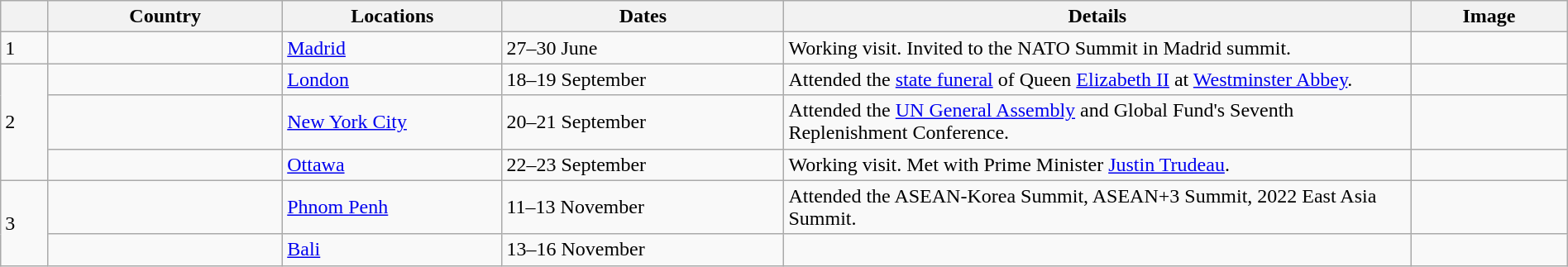<table class="wikitable" style="margin: 1em auto 1em auto">
<tr>
<th style="width: 3%;"></th>
<th style="width: 15%;">Country</th>
<th style="width: 14%;">Locations</th>
<th style="width: 18%;">Dates</th>
<th style="width: 40%;">Details</th>
<th style="width: 10%;">Image</th>
</tr>
<tr>
<td>1</td>
<td></td>
<td><a href='#'>Madrid</a></td>
<td>27–30 June</td>
<td> Working visit. Invited to the NATO Summit in Madrid summit.</td>
<td></td>
</tr>
<tr>
<td rowspan=3>2</td>
<td></td>
<td><a href='#'>London</a></td>
<td>18–19 September</td>
<td>Attended the <a href='#'>state funeral</a> of Queen <a href='#'>Elizabeth II</a> at <a href='#'>Westminster Abbey</a>.</td>
<td></td>
</tr>
<tr>
<td></td>
<td><a href='#'>New York City</a></td>
<td>20–21 September</td>
<td>Attended the <a href='#'>UN General Assembly</a> and Global Fund's Seventh Replenishment Conference.</td>
<td></td>
</tr>
<tr>
<td></td>
<td><a href='#'>Ottawa</a></td>
<td>22–23 September</td>
<td>Working visit. Met with Prime Minister <a href='#'>Justin Trudeau</a>.</td>
<td></td>
</tr>
<tr>
<td rowspan=2>3</td>
<td></td>
<td><a href='#'>Phnom Penh</a></td>
<td>11–13 November</td>
<td> Attended the ASEAN-Korea Summit, ASEAN+3 Summit, 2022 East Asia Summit.</td>
<td></td>
</tr>
<tr>
<td></td>
<td><a href='#'>Bali</a></td>
<td>13–16 November</td>
<td></td>
<td></td>
</tr>
</table>
